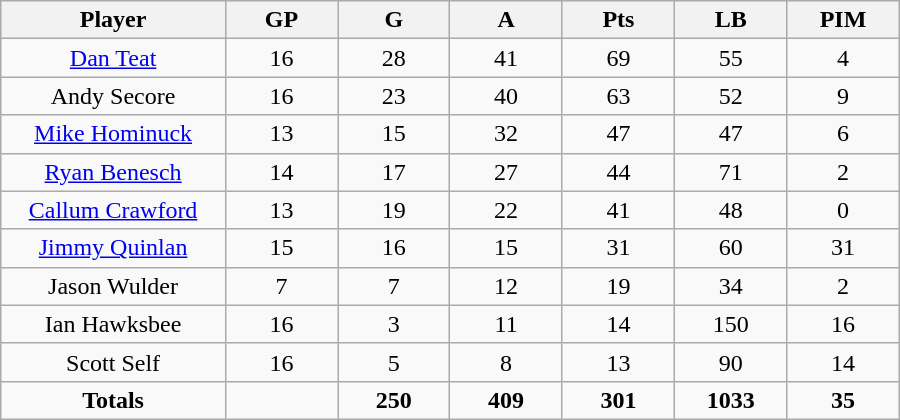<table class="wikitable sortable">
<tr align=center>
<th width="20%">Player</th>
<th width="10%">GP</th>
<th width="10%">G</th>
<th width="10%">A</th>
<th width="10%">Pts</th>
<th width="10%">LB</th>
<th width="10%">PIM</th>
</tr>
<tr align=center>
<td><a href='#'>Dan Teat</a></td>
<td>16</td>
<td>28</td>
<td>41</td>
<td>69</td>
<td>55</td>
<td>4</td>
</tr>
<tr align=center>
<td>Andy Secore</td>
<td>16</td>
<td>23</td>
<td>40</td>
<td>63</td>
<td>52</td>
<td>9</td>
</tr>
<tr align=center>
<td><a href='#'>Mike Hominuck</a></td>
<td>13</td>
<td>15</td>
<td>32</td>
<td>47</td>
<td>47</td>
<td>6</td>
</tr>
<tr align=center>
<td><a href='#'>Ryan Benesch</a></td>
<td>14</td>
<td>17</td>
<td>27</td>
<td>44</td>
<td>71</td>
<td>2</td>
</tr>
<tr align=center>
<td><a href='#'>Callum Crawford</a></td>
<td>13</td>
<td>19</td>
<td>22</td>
<td>41</td>
<td>48</td>
<td>0</td>
</tr>
<tr align=center>
<td><a href='#'>Jimmy Quinlan</a></td>
<td>15</td>
<td>16</td>
<td>15</td>
<td>31</td>
<td>60</td>
<td>31</td>
</tr>
<tr align=center>
<td>Jason Wulder</td>
<td>7</td>
<td>7</td>
<td>12</td>
<td>19</td>
<td>34</td>
<td>2</td>
</tr>
<tr align=center>
<td>Ian Hawksbee</td>
<td>16</td>
<td>3</td>
<td>11</td>
<td>14</td>
<td>150</td>
<td>16</td>
</tr>
<tr align=center>
<td>Scott Self</td>
<td>16</td>
<td>5</td>
<td>8</td>
<td>13</td>
<td>90</td>
<td>14</td>
</tr>
<tr align=center>
<td><strong>Totals</strong></td>
<td></td>
<td><strong>250</strong></td>
<td><strong>409</strong></td>
<td><strong>301</strong></td>
<td><strong>1033</strong></td>
<td><strong>35</strong></td>
</tr>
</table>
